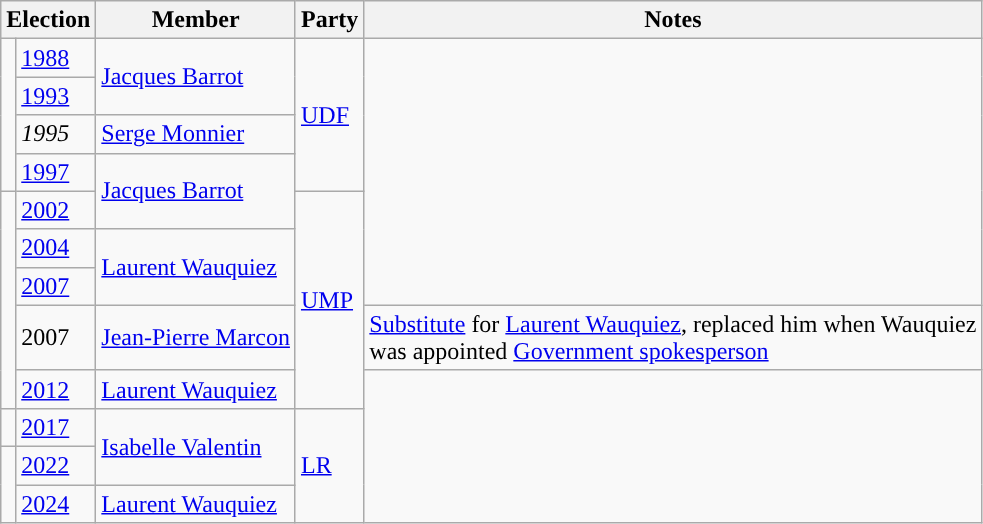<table class="wikitable">
<tr>
<th colspan="2">Election</th>
<th>Member</th>
<th>Party</th>
<th>Notes</th>
</tr>
<tr>
<td rowspan="4" style="color:inherit;background:"></td>
<td><a href='#'>1988</a></td>
<td rowspan="2"><a href='#'>Jacques Barrot</a></td>
<td rowspan="4"><a href='#'>UDF</a></td>
</tr>
<tr>
<td><a href='#'>1993</a></td>
</tr>
<tr>
<td><em>1995</em></td>
<td><a href='#'>Serge Monnier</a></td>
</tr>
<tr>
<td><a href='#'>1997</a></td>
<td rowspan="2"><a href='#'>Jacques Barrot</a></td>
</tr>
<tr>
<td rowspan="5" style="color:inherit;background:"></td>
<td><a href='#'>2002</a></td>
<td rowspan="5"><a href='#'>UMP</a></td>
</tr>
<tr>
<td><a href='#'>2004</a></td>
<td rowspan=2><a href='#'>Laurent Wauquiez</a></td>
</tr>
<tr>
<td><a href='#'>2007</a></td>
</tr>
<tr>
<td>2007</td>
<td><a href='#'>Jean-Pierre Marcon</a></td>
<td><a href='#'>Substitute</a> for <a href='#'>Laurent Wauquiez</a>, replaced him when Wauquiez<br>was appointed <a href='#'>Government spokesperson</a></td>
</tr>
<tr>
<td><a href='#'>2012</a></td>
<td><a href='#'>Laurent Wauquiez</a></td>
</tr>
<tr>
<td style="color:inherit;background:"></td>
<td><a href='#'>2017</a></td>
<td rowspan="2"><a href='#'>Isabelle Valentin</a></td>
<td rowspan="3"><a href='#'>LR</a></td>
</tr>
<tr>
<td rowspan="2" style="color:inherit;background:"></td>
<td><a href='#'>2022</a></td>
</tr>
<tr>
<td><a href='#'>2024</a></td>
<td><a href='#'>Laurent Wauquiez</a></td>
</tr>
</table>
